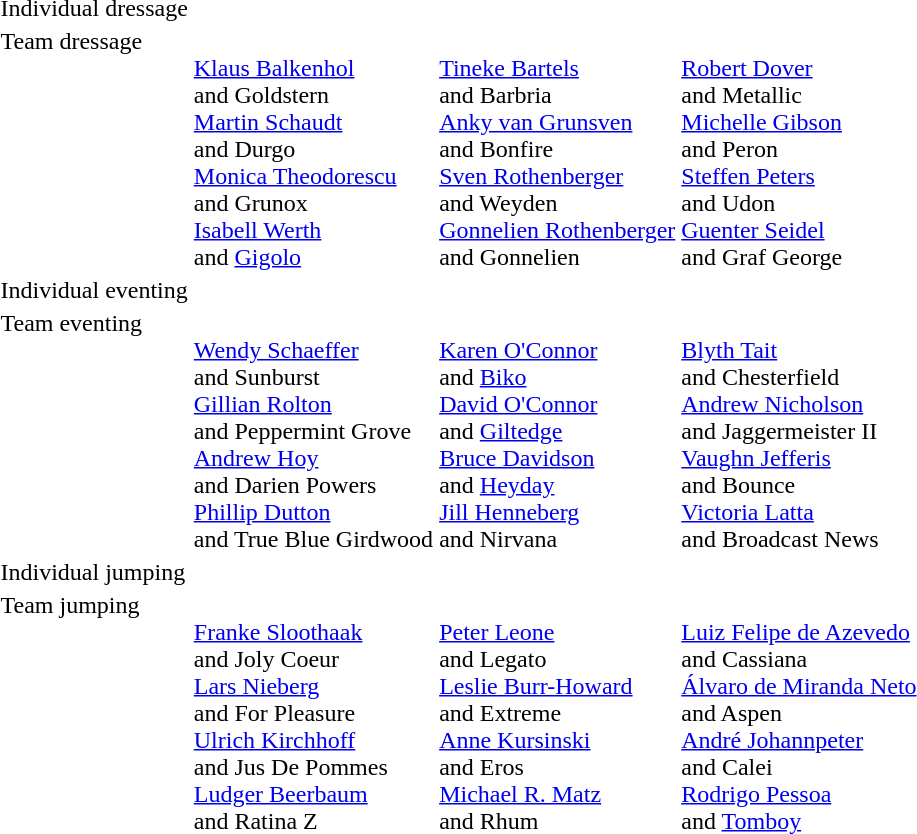<table>
<tr valign="top">
<td>Individual dressage<br></td>
<td></td>
<td></td>
<td></td>
</tr>
<tr valign="top">
<td>Team dressage<br></td>
<td><br><a href='#'>Klaus Balkenhol</a> <br> and Goldstern <br> <a href='#'>Martin Schaudt</a> <br> and Durgo <br> <a href='#'>Monica Theodorescu</a> <br> and Grunox <br> <a href='#'>Isabell Werth</a> <br> and <a href='#'>Gigolo</a></td>
<td><br><a href='#'>Tineke Bartels</a> <br> and Barbria <br> <a href='#'>Anky van Grunsven</a> <br> and Bonfire <br> <a href='#'>Sven Rothenberger</a> <br> and Weyden <br> <a href='#'>Gonnelien Rothenberger</a> <br> and Gonnelien</td>
<td><br><a href='#'>Robert Dover</a> <br> and Metallic <br> <a href='#'>Michelle Gibson</a> <br> and Peron <br> <a href='#'>Steffen Peters</a> <br> and Udon <br> <a href='#'>Guenter Seidel</a> <br> and Graf George</td>
</tr>
<tr valign="top">
<td>Individual eventing<br></td>
<td></td>
<td></td>
<td></td>
</tr>
<tr valign="top">
<td>Team eventing<br></td>
<td><br><a href='#'>Wendy Schaeffer</a> <br> and Sunburst <br> <a href='#'>Gillian Rolton</a> <br> and Peppermint Grove <br> <a href='#'>Andrew Hoy</a> <br> and Darien Powers <br> <a href='#'>Phillip Dutton</a> <br> and True Blue Girdwood</td>
<td><br><a href='#'>Karen O'Connor</a> <br> and <a href='#'>Biko</a> <br> <a href='#'>David O'Connor</a> <br> and <a href='#'>Giltedge</a> <br> <a href='#'>Bruce Davidson</a> <br> and <a href='#'>Heyday</a> <br> <a href='#'>Jill Henneberg</a> <br> and Nirvana</td>
<td><br><a href='#'>Blyth Tait</a> <br> and Chesterfield <br> <a href='#'>Andrew Nicholson</a> <br> and Jaggermeister II <br> <a href='#'>Vaughn Jefferis</a> <br> and Bounce <br> <a href='#'>Victoria Latta</a> <br> and Broadcast News</td>
</tr>
<tr valign="top">
<td>Individual jumping<br></td>
<td></td>
<td></td>
<td></td>
</tr>
<tr valign="top">
<td>Team jumping<br></td>
<td><br> <a href='#'>Franke Sloothaak</a> <br> and Joly Coeur <br> <a href='#'>Lars Nieberg</a> <br> and For Pleasure <br>  <a href='#'>Ulrich Kirchhoff</a> <br> and Jus De Pommes <br> <a href='#'>Ludger Beerbaum</a> <br> and Ratina Z</td>
<td><br> <a href='#'>Peter Leone</a> <br> and Legato <br> <a href='#'>Leslie Burr-Howard</a> <br> and Extreme <br> <a href='#'>Anne Kursinski</a> <br> and Eros <br> <a href='#'>Michael R. Matz</a> <br> and Rhum</td>
<td><br> <a href='#'>Luiz Felipe de Azevedo</a> <br> and Cassiana <br> <a href='#'>Álvaro de Miranda Neto</a> <br> and Aspen <br> <a href='#'>André Johannpeter</a> <br> and Calei <br> <a href='#'>Rodrigo Pessoa</a> <br> and <a href='#'>Tomboy</a></td>
</tr>
</table>
